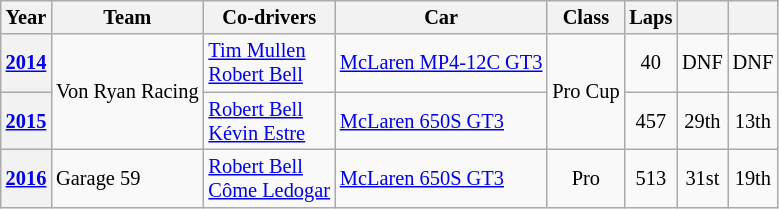<table class="wikitable" style="font-size:85%; text-align:center">
<tr>
<th>Year</th>
<th>Team</th>
<th>Co-drivers</th>
<th>Car</th>
<th>Class</th>
<th>Laps</th>
<th></th>
<th></th>
</tr>
<tr>
<th><a href='#'>2014</a></th>
<td rowspan=2 align=left>Von Ryan Racing</td>
<td align=left> <a href='#'>Tim Mullen</a><br> <a href='#'>Robert Bell</a></td>
<td align=left><a href='#'>McLaren MP4-12C GT3</a></td>
<td rowspan=2>Pro Cup</td>
<td>40</td>
<td>DNF</td>
<td>DNF</td>
</tr>
<tr>
<th><a href='#'>2015</a></th>
<td align=left> <a href='#'>Robert Bell</a><br> <a href='#'>Kévin Estre</a></td>
<td align=left><a href='#'>McLaren 650S GT3</a></td>
<td>457</td>
<td>29th</td>
<td>13th</td>
</tr>
<tr>
<th><a href='#'>2016</a></th>
<td align=left>Garage 59</td>
<td align=left> <a href='#'>Robert Bell</a><br> <a href='#'>Côme Ledogar</a></td>
<td align=left><a href='#'>McLaren 650S GT3</a></td>
<td>Pro</td>
<td>513</td>
<td>31st</td>
<td>19th</td>
</tr>
</table>
